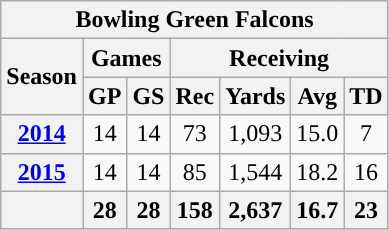<table class=wikitable style="text-align:center;">
<tr>
<th colspan="9">Bowling Green Falcons</th>
</tr>
<tr>
<th rowspan="2">Season</th>
<th colspan="2">Games</th>
<th colspan="4">Receiving</th>
</tr>
<tr>
<th>GP</th>
<th>GS</th>
<th>Rec</th>
<th>Yards</th>
<th>Avg</th>
<th>TD</th>
</tr>
<tr>
<th><a href='#'>2014</a></th>
<td>14</td>
<td>14</td>
<td>73</td>
<td>1,093</td>
<td>15.0</td>
<td>7</td>
</tr>
<tr>
<th><a href='#'>2015</a></th>
<td>14</td>
<td>14</td>
<td>85</td>
<td>1,544</td>
<td>18.2</td>
<td>16</td>
</tr>
<tr>
<th></th>
<th>28</th>
<th>28</th>
<th>158</th>
<th>2,637</th>
<th>16.7</th>
<th>23</th>
</tr>
</table>
